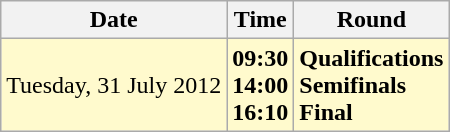<table class="wikitable">
<tr>
<th>Date</th>
<th>Time</th>
<th>Round</th>
</tr>
<tr>
<td style=background:lemonchiffon>Tuesday, 31 July 2012</td>
<td style=background:lemonchiffon><strong>09:30<br>14:00<br>16:10</strong></td>
<td style=background:lemonchiffon><strong>Qualifications<br>Semifinals<br>Final</strong></td>
</tr>
</table>
